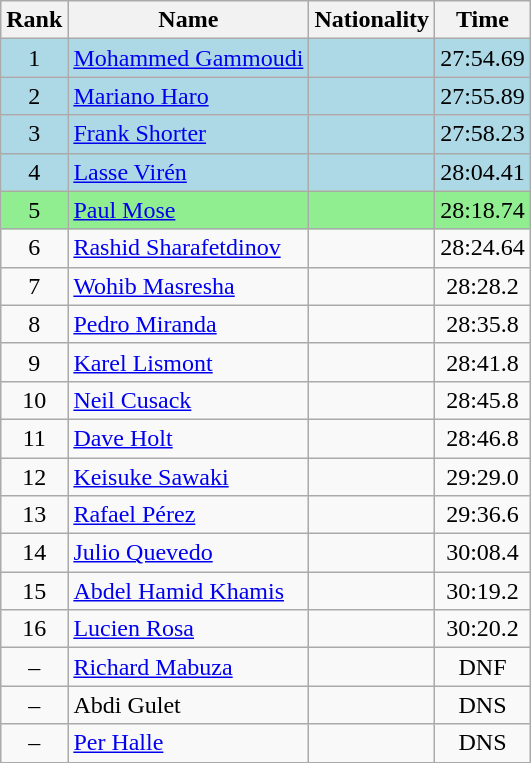<table class="wikitable sortable" style="text-align:center">
<tr>
<th>Rank</th>
<th>Name</th>
<th>Nationality</th>
<th>Time</th>
</tr>
<tr bgcolor=lightblue>
<td>1</td>
<td align=left><a href='#'>Mohammed Gammoudi</a></td>
<td align=left></td>
<td>27:54.69</td>
</tr>
<tr bgcolor=lightblue>
<td>2</td>
<td align=left><a href='#'>Mariano Haro</a></td>
<td align=left></td>
<td>27:55.89</td>
</tr>
<tr bgcolor=lightblue>
<td>3</td>
<td align=left><a href='#'>Frank Shorter</a></td>
<td align="left"></td>
<td>27:58.23</td>
</tr>
<tr bgcolor=lightblue>
<td>4</td>
<td align=left><a href='#'>Lasse Virén</a></td>
<td align=left></td>
<td>28:04.41</td>
</tr>
<tr bgcolor=lightgreen>
<td>5</td>
<td align=left><a href='#'>Paul Mose</a></td>
<td align=left></td>
<td>28:18.74</td>
</tr>
<tr>
<td>6</td>
<td align=left><a href='#'>Rashid Sharafetdinov</a></td>
<td align=left></td>
<td>28:24.64</td>
</tr>
<tr>
<td>7</td>
<td align=left><a href='#'>Wohib Masresha</a></td>
<td align=left></td>
<td>28:28.2</td>
</tr>
<tr>
<td>8</td>
<td align=left><a href='#'>Pedro Miranda</a></td>
<td align=left></td>
<td>28:35.8</td>
</tr>
<tr>
<td>9</td>
<td align=left><a href='#'>Karel Lismont</a></td>
<td align=left></td>
<td>28:41.8</td>
</tr>
<tr>
<td>10</td>
<td align=left><a href='#'>Neil Cusack</a></td>
<td align=left></td>
<td>28:45.8</td>
</tr>
<tr>
<td>11</td>
<td align=left><a href='#'>Dave Holt</a></td>
<td align=left></td>
<td>28:46.8</td>
</tr>
<tr>
<td>12</td>
<td align=left><a href='#'>Keisuke Sawaki</a></td>
<td align=left></td>
<td>29:29.0</td>
</tr>
<tr>
<td>13</td>
<td align=left><a href='#'>Rafael Pérez</a></td>
<td align=left></td>
<td>29:36.6</td>
</tr>
<tr>
<td>14</td>
<td align=left><a href='#'>Julio Quevedo</a></td>
<td align=left></td>
<td>30:08.4</td>
</tr>
<tr>
<td>15</td>
<td align=left><a href='#'>Abdel Hamid Khamis</a></td>
<td align=left></td>
<td>30:19.2</td>
</tr>
<tr>
<td>16</td>
<td align=left><a href='#'>Lucien Rosa</a></td>
<td align=left></td>
<td>30:20.2</td>
</tr>
<tr>
<td>–</td>
<td align=left><a href='#'>Richard Mabuza</a></td>
<td align=left></td>
<td>DNF</td>
</tr>
<tr>
<td>–</td>
<td align=left>Abdi Gulet</td>
<td align=left></td>
<td>DNS</td>
</tr>
<tr>
<td>–</td>
<td align=left><a href='#'>Per Halle</a></td>
<td align=left></td>
<td>DNS</td>
</tr>
<tr>
</tr>
</table>
